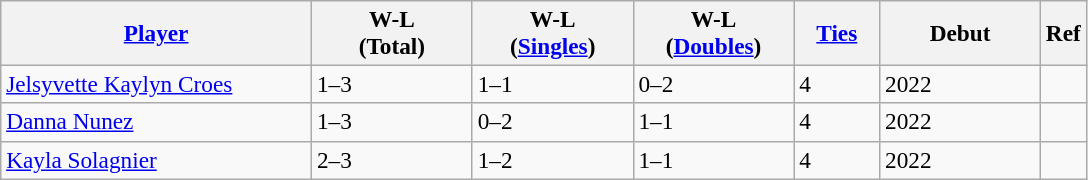<table class="wikitable sortable" style=font-size:97%>
<tr>
<th width=200><a href='#'>Player</a></th>
<th width=100>W-L<br>(Total)</th>
<th width=100>W-L<br>(<a href='#'>Singles</a>)</th>
<th width=100>W-L<br>(<a href='#'>Doubles</a>)</th>
<th width=50><a href='#'>Ties</a></th>
<th width=100>Debut</th>
<th>Ref</th>
</tr>
<tr>
<td><a href='#'>Jelsyvette Kaylyn Croes</a></td>
<td>1–3</td>
<td>1–1</td>
<td>0–2</td>
<td>4</td>
<td>2022</td>
<td></td>
</tr>
<tr>
<td><a href='#'>Danna Nunez</a></td>
<td>1–3</td>
<td>0–2</td>
<td>1–1</td>
<td>4</td>
<td>2022</td>
<td></td>
</tr>
<tr>
<td><a href='#'>Kayla Solagnier</a></td>
<td>2–3</td>
<td>1–2</td>
<td>1–1</td>
<td>4</td>
<td>2022</td>
<td></td>
</tr>
</table>
